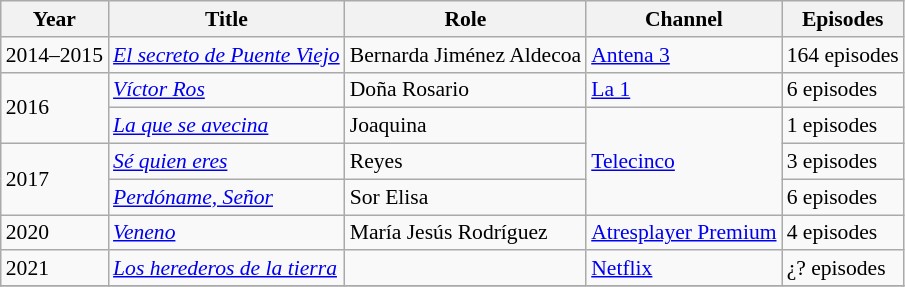<table class="wikitable" style="font-size: 90%;">
<tr>
<th>Year</th>
<th>Title</th>
<th>Role</th>
<th>Channel</th>
<th class="unsortable">Episodes</th>
</tr>
<tr>
<td>2014–2015</td>
<td><em><a href='#'>El secreto de Puente Viejo</a></em></td>
<td>Bernarda Jiménez Aldecoa</td>
<td><a href='#'>Antena 3</a></td>
<td>164 episodes</td>
</tr>
<tr>
<td rowspan="2">2016</td>
<td><em><a href='#'>Víctor Ros</a></em></td>
<td>Doña Rosario</td>
<td><a href='#'>La 1</a></td>
<td>6 episodes</td>
</tr>
<tr>
<td><em><a href='#'>La que se avecina</a></em></td>
<td>Joaquina</td>
<td rowspan="3"><a href='#'>Telecinco</a></td>
<td>1 episodes</td>
</tr>
<tr>
<td rowspan="2">2017</td>
<td><em><a href='#'>Sé quien eres</a></em></td>
<td>Reyes</td>
<td>3 episodes</td>
</tr>
<tr>
<td><em><a href='#'>Perdóname, Señor</a></em></td>
<td>Sor Elisa</td>
<td>6 episodes</td>
</tr>
<tr>
<td>2020</td>
<td><em><a href='#'>Veneno</a></em></td>
<td>María Jesús Rodríguez</td>
<td><a href='#'>Atresplayer Premium</a></td>
<td>4 episodes</td>
</tr>
<tr>
<td>2021</td>
<td><em><a href='#'>Los herederos de la tierra</a></em></td>
<td></td>
<td><a href='#'>Netflix</a></td>
<td>¿? episodes</td>
</tr>
<tr>
</tr>
</table>
